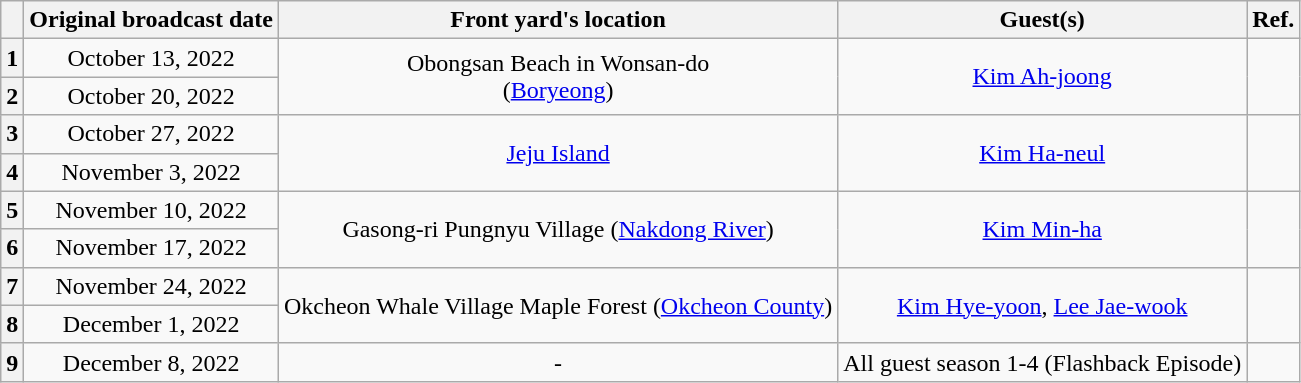<table class="wikitable" style="text-align:center">
<tr>
<th></th>
<th>Original broadcast date</th>
<th>Front yard's location</th>
<th>Guest(s)</th>
<th>Ref.</th>
</tr>
<tr>
<th>1</th>
<td>October 13, 2022</td>
<td rowspan="2">Obongsan Beach in Wonsan-do<br>(<a href='#'>Boryeong</a>)</td>
<td rowspan="2"><a href='#'>Kim Ah-joong</a></td>
<td rowspan=2></td>
</tr>
<tr>
<th>2</th>
<td>October 20, 2022</td>
</tr>
<tr>
<th>3</th>
<td>October 27, 2022</td>
<td rowspan="2"><a href='#'>Jeju Island</a></td>
<td rowspan="2"><a href='#'>Kim Ha-neul</a></td>
<td rowspan="2"></td>
</tr>
<tr>
<th>4</th>
<td>November 3, 2022</td>
</tr>
<tr>
<th>5</th>
<td>November 10, 2022</td>
<td rowspan="2">Gasong-ri Pungnyu Village (<a href='#'>Nakdong River</a>)</td>
<td rowspan="2"><a href='#'>Kim Min-ha</a></td>
<td rowspan="2"></td>
</tr>
<tr>
<th>6</th>
<td>November 17, 2022</td>
</tr>
<tr>
<th>7</th>
<td>November 24, 2022</td>
<td rowspan="2">Okcheon Whale Village Maple Forest (<a href='#'>Okcheon County</a>)</td>
<td rowspan="2"><a href='#'>Kim Hye-yoon</a>, <a href='#'>Lee Jae-wook</a></td>
<td rowspan="2"></td>
</tr>
<tr>
<th>8</th>
<td>December 1, 2022</td>
</tr>
<tr>
<th>9</th>
<td>December 8, 2022</td>
<td>-</td>
<td>All guest season 1-4 (Flashback Episode)</td>
<td></td>
</tr>
</table>
